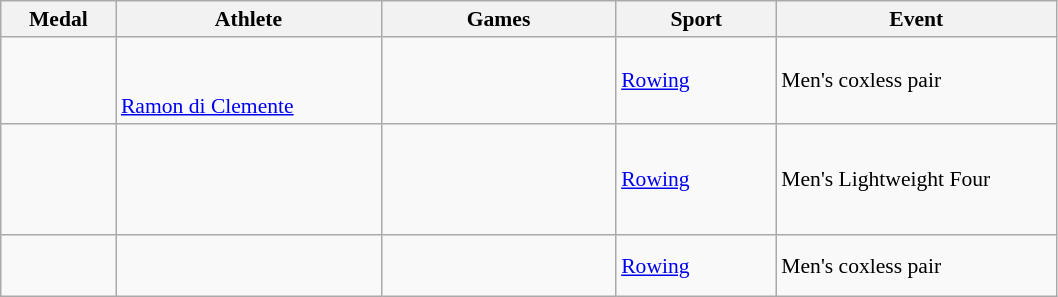<table class="wikitable sortable" style="font-size:90%">
<tr>
<th width="70">Medal</th>
<th width="170">Athlete</th>
<th width="150">Games</th>
<th width="100">Sport</th>
<th width="180">Event</th>
</tr>
<tr>
<td></td>
<td><br><br><a href='#'>Ramon di Clemente</a></td>
<td></td>
<td> <a href='#'>Rowing</a></td>
<td>Men's coxless pair</td>
</tr>
<tr>
<td></td>
<td><br><br><br><br></td>
<td></td>
<td> <a href='#'>Rowing</a></td>
<td>Men's Lightweight Four</td>
</tr>
<tr>
<td></td>
<td><br><br></td>
<td></td>
<td><a href='#'>Rowing</a></td>
<td>Men's coxless pair</td>
</tr>
</table>
